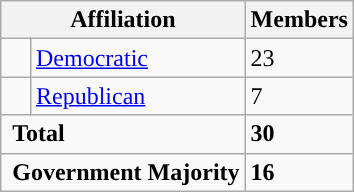<table class="wikitable">
<tr>
<th colspan="2">Affiliation</th>
<th>Members</th>
</tr>
<tr>
<td style="background-color:"> </td>
<td><a href='#'>Democratic</a></td>
<td>23</td>
</tr>
<tr>
<td style="background-color:"> </td>
<td><a href='#'>Republican</a></td>
<td>7</td>
</tr>
<tr>
<td colspan="2" rowspan="1"> <strong>Total</strong></td>
<td><strong>30</strong></td>
</tr>
<tr>
<td colspan="2" rowspan="1"> <strong>Government Majority</strong></td>
<td><strong>16</strong></td>
</tr>
</table>
